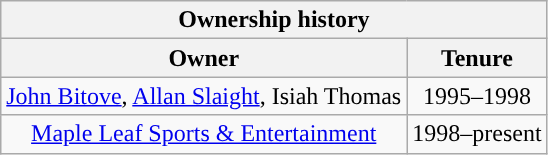<table class="wikitable" style="text-align:center">
<tr>
<th colspan="2">Ownership history</th>
</tr>
<tr>
<th>Owner</th>
<th>Tenure</th>
</tr>
<tr>
<td><a href='#'>John Bitove</a>, <a href='#'>Allan Slaight</a>, Isiah Thomas</td>
<td>1995–1998</td>
</tr>
<tr>
<td><a href='#'>Maple Leaf Sports & Entertainment</a></td>
<td>1998–present</td>
</tr>
</table>
